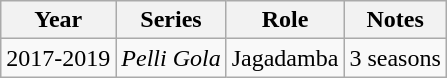<table class="wikitable">
<tr>
<th>Year</th>
<th>Series</th>
<th>Role</th>
<th>Notes</th>
</tr>
<tr>
<td>2017-2019</td>
<td><em>Pelli Gola</em></td>
<td>Jagadamba</td>
<td>3 seasons</td>
</tr>
</table>
